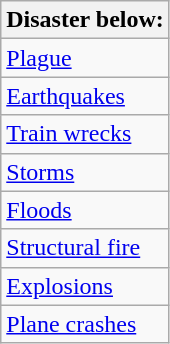<table class="wikitable">
<tr>
<th>Disaster below:</th>
</tr>
<tr>
<td><a href='#'>Plague</a></td>
</tr>
<tr>
<td><a href='#'>Earthquakes</a></td>
</tr>
<tr>
<td><a href='#'>Train wrecks</a></td>
</tr>
<tr>
<td><a href='#'>Storms</a></td>
</tr>
<tr>
<td><a href='#'>Floods</a></td>
</tr>
<tr>
<td><a href='#'>Structural fire</a></td>
</tr>
<tr>
<td><a href='#'>Explosions</a></td>
</tr>
<tr>
<td><a href='#'>Plane crashes</a></td>
</tr>
</table>
